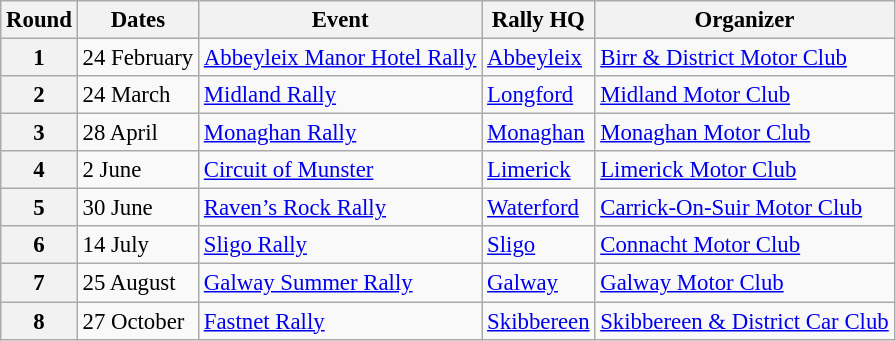<table class="wikitable" style="font-size: 95%;">
<tr>
<th>Round</th>
<th>Dates</th>
<th>Event</th>
<th>Rally HQ</th>
<th>Organizer</th>
</tr>
<tr>
<th>1</th>
<td>24 February</td>
<td><a href='#'>Abbeyleix Manor Hotel Rally</a></td>
<td><a href='#'>Abbeyleix</a></td>
<td><a href='#'>Birr & District Motor Club</a></td>
</tr>
<tr>
<th>2</th>
<td>24 March</td>
<td><a href='#'>Midland Rally</a></td>
<td><a href='#'>Longford</a></td>
<td><a href='#'>Midland Motor Club</a></td>
</tr>
<tr>
<th>3</th>
<td>28 April</td>
<td><a href='#'>Monaghan Rally</a></td>
<td><a href='#'>Monaghan</a></td>
<td><a href='#'>Monaghan Motor Club</a></td>
</tr>
<tr>
<th>4</th>
<td>2 June</td>
<td><a href='#'>Circuit of Munster</a></td>
<td><a href='#'>Limerick</a></td>
<td><a href='#'>Limerick Motor Club</a></td>
</tr>
<tr>
<th>5</th>
<td>30 June</td>
<td><a href='#'>Raven’s Rock Rally</a></td>
<td><a href='#'>Waterford</a></td>
<td><a href='#'>Carrick-On-Suir Motor Club</a></td>
</tr>
<tr>
<th>6</th>
<td>14 July</td>
<td><a href='#'>Sligo Rally</a></td>
<td><a href='#'>Sligo</a></td>
<td><a href='#'>Connacht Motor Club</a></td>
</tr>
<tr>
<th>7</th>
<td>25 August</td>
<td><a href='#'>Galway Summer Rally</a></td>
<td><a href='#'>Galway</a></td>
<td><a href='#'>Galway Motor Club</a></td>
</tr>
<tr>
<th>8</th>
<td>27 October</td>
<td><a href='#'>Fastnet Rally</a></td>
<td><a href='#'>Skibbereen</a></td>
<td><a href='#'>Skibbereen & District Car Club</a></td>
</tr>
</table>
